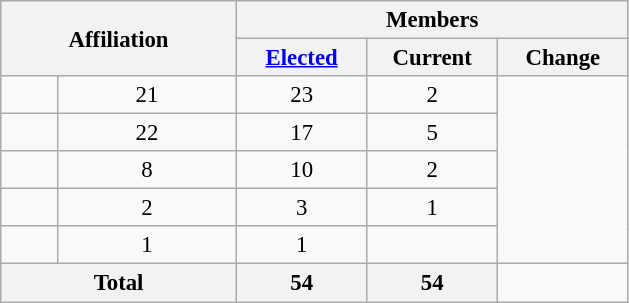<table class="wikitable" style="font-size: 95%; text-align: center;">
<tr>
<th colspan="2" rowspan="2" class=unsortable style="text-align: center; vertical-align: middle; width: 150px;">Affiliation</th>
<th colspan="3" style="vertical-align: top;">Members</th>
</tr>
<tr>
<th data-sort-type=number style="width: 80px;"><a href='#'>Elected</a></th>
<th style="width: 80px;">Current</th>
<th style="width: 80px;">Change</th>
</tr>
<tr>
<td></td>
<td>21</td>
<td>23</td>
<td> 2</td>
</tr>
<tr>
<td></td>
<td>22</td>
<td>17</td>
<td> 5</td>
</tr>
<tr>
<td></td>
<td>8</td>
<td>10</td>
<td> 2</td>
</tr>
<tr>
<td></td>
<td>2</td>
<td>3</td>
<td> 1</td>
</tr>
<tr>
<td></td>
<td>1</td>
<td>1</td>
<td></td>
</tr>
<tr>
<th colspan="2">Total</th>
<th>54</th>
<th>54</th>
<td></td>
</tr>
</table>
